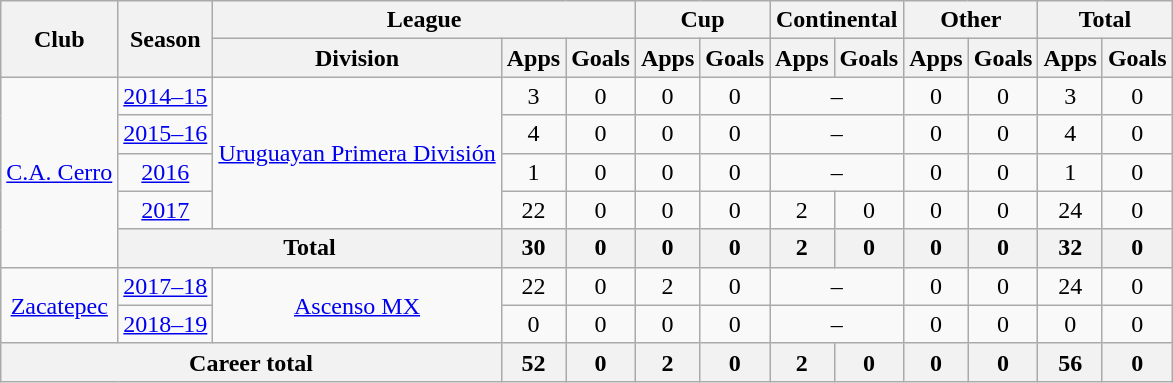<table class="wikitable" style="text-align: center">
<tr>
<th rowspan="2">Club</th>
<th rowspan="2">Season</th>
<th colspan="3">League</th>
<th colspan="2">Cup</th>
<th colspan="2">Continental</th>
<th colspan="2">Other</th>
<th colspan="2">Total</th>
</tr>
<tr>
<th>Division</th>
<th>Apps</th>
<th>Goals</th>
<th>Apps</th>
<th>Goals</th>
<th>Apps</th>
<th>Goals</th>
<th>Apps</th>
<th>Goals</th>
<th>Apps</th>
<th>Goals</th>
</tr>
<tr>
<td rowspan="5"><a href='#'>C.A. Cerro</a></td>
<td><a href='#'>2014–15</a></td>
<td rowspan="4"><a href='#'>Uruguayan Primera División</a></td>
<td>3</td>
<td>0</td>
<td>0</td>
<td>0</td>
<td colspan="2">–</td>
<td>0</td>
<td>0</td>
<td>3</td>
<td>0</td>
</tr>
<tr>
<td><a href='#'>2015–16</a></td>
<td>4</td>
<td>0</td>
<td>0</td>
<td>0</td>
<td colspan="2">–</td>
<td>0</td>
<td>0</td>
<td>4</td>
<td>0</td>
</tr>
<tr>
<td><a href='#'>2016</a></td>
<td>1</td>
<td>0</td>
<td>0</td>
<td>0</td>
<td colspan="2">–</td>
<td>0</td>
<td>0</td>
<td>1</td>
<td>0</td>
</tr>
<tr>
<td><a href='#'>2017</a></td>
<td>22</td>
<td>0</td>
<td>0</td>
<td>0</td>
<td>2</td>
<td>0</td>
<td>0</td>
<td>0</td>
<td>24</td>
<td>0</td>
</tr>
<tr>
<th colspan="2"><strong>Total</strong></th>
<th>30</th>
<th>0</th>
<th>0</th>
<th>0</th>
<th>2</th>
<th>0</th>
<th>0</th>
<th>0</th>
<th>32</th>
<th>0</th>
</tr>
<tr>
<td rowspan="2"><a href='#'>Zacatepec</a></td>
<td><a href='#'>2017–18</a></td>
<td rowspan="2"><a href='#'>Ascenso MX</a></td>
<td>22</td>
<td>0</td>
<td>2</td>
<td>0</td>
<td colspan="2">–</td>
<td>0</td>
<td>0</td>
<td>24</td>
<td>0</td>
</tr>
<tr>
<td><a href='#'>2018–19</a></td>
<td>0</td>
<td>0</td>
<td>0</td>
<td>0</td>
<td colspan="2">–</td>
<td>0</td>
<td>0</td>
<td>0</td>
<td>0</td>
</tr>
<tr>
<th colspan="3"><strong>Career total</strong></th>
<th>52</th>
<th>0</th>
<th>2</th>
<th>0</th>
<th>2</th>
<th>0</th>
<th>0</th>
<th>0</th>
<th>56</th>
<th>0</th>
</tr>
</table>
